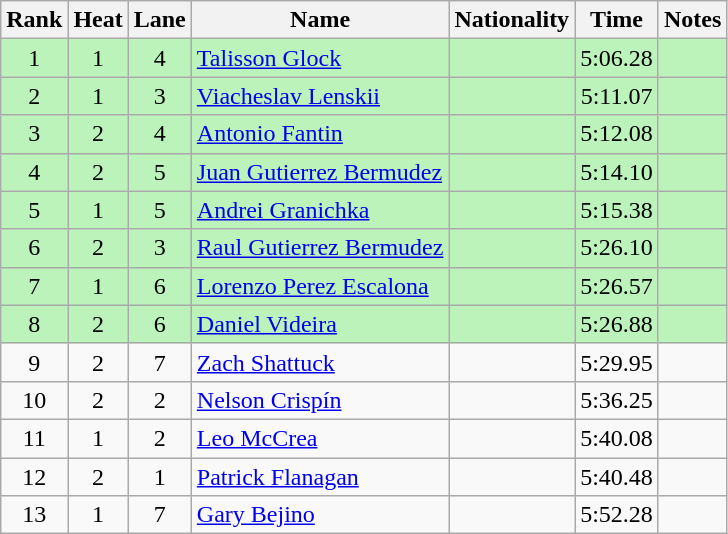<table class="wikitable sortable" style="text-align:center">
<tr>
<th>Rank</th>
<th>Heat</th>
<th>Lane</th>
<th>Name</th>
<th>Nationality</th>
<th>Time</th>
<th>Notes</th>
</tr>
<tr bgcolor=bbf3bb>
<td>1</td>
<td>1</td>
<td>4</td>
<td align=left><a href='#'>Talisson Glock</a></td>
<td align=left></td>
<td>5:06.28</td>
<td></td>
</tr>
<tr bgcolor=bbf3bb>
<td>2</td>
<td>1</td>
<td>3</td>
<td align=left><a href='#'>Viacheslav Lenskii</a></td>
<td align=left></td>
<td>5:11.07</td>
<td></td>
</tr>
<tr bgcolor=bbf3bb>
<td>3</td>
<td>2</td>
<td>4</td>
<td align=left><a href='#'>Antonio Fantin</a></td>
<td align=left></td>
<td>5:12.08</td>
<td></td>
</tr>
<tr bgcolor=bbf3bb>
<td>4</td>
<td>2</td>
<td>5</td>
<td align=left><a href='#'>Juan Gutierrez Bermudez</a></td>
<td align=left></td>
<td>5:14.10</td>
<td></td>
</tr>
<tr bgcolor=bbf3bb>
<td>5</td>
<td>1</td>
<td>5</td>
<td align=left><a href='#'>Andrei Granichka</a></td>
<td align=left></td>
<td>5:15.38</td>
<td></td>
</tr>
<tr bgcolor=bbf3bb>
<td>6</td>
<td>2</td>
<td>3</td>
<td align=left><a href='#'>Raul Gutierrez Bermudez</a></td>
<td align=left></td>
<td>5:26.10</td>
<td></td>
</tr>
<tr bgcolor=bbf3bb>
<td>7</td>
<td>1</td>
<td>6</td>
<td align=left><a href='#'>Lorenzo Perez Escalona</a></td>
<td align=left></td>
<td>5:26.57</td>
<td></td>
</tr>
<tr bgcolor=bbf3bb>
<td>8</td>
<td>2</td>
<td>6</td>
<td align=left><a href='#'>Daniel Videira</a></td>
<td align=left></td>
<td>5:26.88</td>
<td></td>
</tr>
<tr>
<td>9</td>
<td>2</td>
<td>7</td>
<td align=left><a href='#'>Zach Shattuck</a></td>
<td align=left></td>
<td>5:29.95</td>
<td></td>
</tr>
<tr>
<td>10</td>
<td>2</td>
<td>2</td>
<td align=left><a href='#'>Nelson Crispín</a></td>
<td align=left></td>
<td>5:36.25</td>
<td></td>
</tr>
<tr>
<td>11</td>
<td>1</td>
<td>2</td>
<td align=left><a href='#'>Leo McCrea</a></td>
<td align=left></td>
<td>5:40.08</td>
<td></td>
</tr>
<tr>
<td>12</td>
<td>2</td>
<td>1</td>
<td align=left><a href='#'>Patrick Flanagan</a></td>
<td align=left></td>
<td>5:40.48</td>
<td></td>
</tr>
<tr>
<td>13</td>
<td>1</td>
<td>7</td>
<td align=left><a href='#'>Gary Bejino</a></td>
<td align=left></td>
<td>5:52.28</td>
<td></td>
</tr>
</table>
